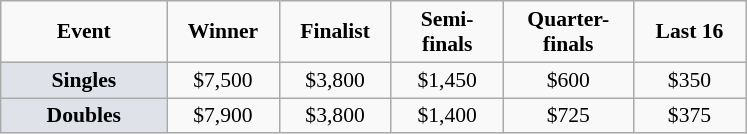<table class="wikitable" style="font-size:90%; text-align:center">
<tr>
<td width="104px"><strong>Event</strong></td>
<td width="68px"><strong>Winner</strong></td>
<td width="68px"><strong>Finalist</strong></td>
<td width="68px"><strong>Semi-finals</strong></td>
<td width="80px"><strong>Quarter-finals</strong></td>
<td width="68px"><strong>Last 16</strong></td>
</tr>
<tr>
<td bgcolor="#dfe2e9"><strong>Singles</strong></td>
<td>$7,500</td>
<td>$3,800</td>
<td>$1,450</td>
<td>$600</td>
<td>$350</td>
</tr>
<tr>
<td bgcolor="#dfe2e9"><strong>Doubles</strong></td>
<td>$7,900</td>
<td>$3,800</td>
<td>$1,400</td>
<td>$725</td>
<td>$375</td>
</tr>
</table>
